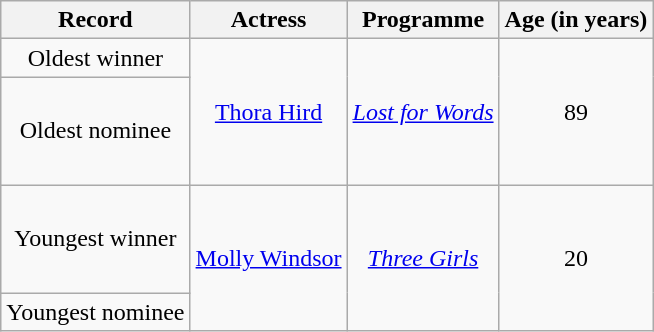<table class="wikitable sortable plainrowheaders" style="text-align:center;">
<tr>
<th scope="col">Record</th>
<th scope="col">Actress</th>
<th scope="col">Programme</th>
<th scope="col">Age (in years)</th>
</tr>
<tr>
<td>Oldest winner</td>
<td rowspan = "2"><a href='#'>Thora Hird</a></td>
<td rowspan = "2"><em><a href='#'>Lost for Words</a></em></td>
<td rowspan = "2">89</td>
</tr>
<tr style="height:4.5em;">
<td>Oldest nominee</td>
</tr>
<tr style="height:4.5em;">
<td>Youngest winner</td>
<td rowspan = "2"><a href='#'>Molly Windsor</a></td>
<td rowspan = "2"><em><a href='#'>Three Girls</a></em></td>
<td rowspan = "2">20</td>
</tr>
<tr>
<td>Youngest nominee</td>
</tr>
</table>
